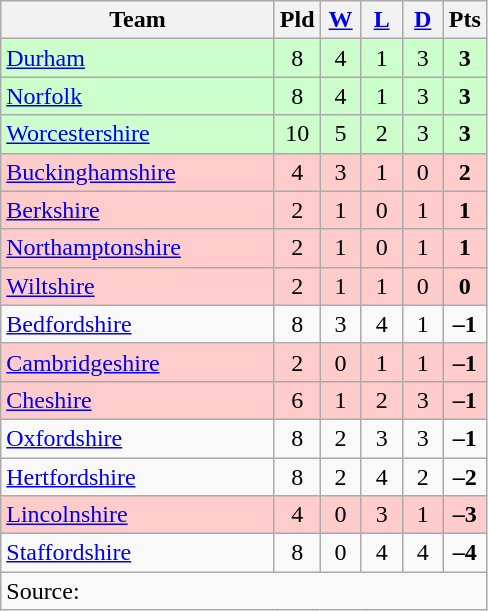<table class="wikitable" style="text-align:center;">
<tr>
<th width=175>Team</th>
<th width=20 abbr="Played">Pld</th>
<th width=20 abbr="Won"><a href='#'>W</a></th>
<th width=20 abbr="Lost"><a href='#'>L</a></th>
<th width=20 abbr="Draw"><a href='#'>D</a></th>
<th width=20 abbr="Points">Pts</th>
</tr>
<tr style="background:#ccffcc;">
<td style="text-align:left;"><a href='#'>Durham</a></td>
<td>8</td>
<td>4</td>
<td>1</td>
<td>3</td>
<td><strong>3</strong></td>
</tr>
<tr style="background:#ccffcc;">
<td style="text-align:left;"><a href='#'>Norfolk</a></td>
<td>8</td>
<td>4</td>
<td>1</td>
<td>3</td>
<td><strong>3</strong></td>
</tr>
<tr style="background:#ccffcc;">
<td style="text-align:left;"><a href='#'>Worcestershire</a></td>
<td>10</td>
<td>5</td>
<td>2</td>
<td>3</td>
<td><strong>3</strong></td>
</tr>
<tr style="background:#FFCCCC;">
<td style="text-align:left;"><a href='#'>Buckinghamshire</a> </td>
<td>4</td>
<td>3</td>
<td>1</td>
<td>0</td>
<td><strong>2</strong></td>
</tr>
<tr style="background:#FFCCCC;">
<td style="text-align:left;"><a href='#'>Berkshire</a> </td>
<td>2</td>
<td>1</td>
<td>0</td>
<td>1</td>
<td><strong>1</strong></td>
</tr>
<tr style="background:#FFCCCC;">
<td style="text-align:left;"><a href='#'>Northamptonshire</a> </td>
<td>2</td>
<td>1</td>
<td>0</td>
<td>1</td>
<td><strong>1</strong></td>
</tr>
<tr style="background:#FFCCCC;">
<td style="text-align:left;"><a href='#'>Wiltshire</a> </td>
<td>2</td>
<td>1</td>
<td>1</td>
<td>0</td>
<td><strong>0</strong></td>
</tr>
<tr style="background:#f9f9f9;">
<td style="text-align:left;"><a href='#'>Bedfordshire</a></td>
<td>8</td>
<td>3</td>
<td>4</td>
<td>1</td>
<td><strong>–1</strong></td>
</tr>
<tr style="background:#FFCCCC;">
<td style="text-align:left;"><a href='#'>Cambridgeshire</a> </td>
<td>2</td>
<td>0</td>
<td>1</td>
<td>1</td>
<td><strong>–1</strong></td>
</tr>
<tr style="background:#FFCCCC;">
<td style="text-align:left;"><a href='#'>Cheshire</a> </td>
<td>6</td>
<td>1</td>
<td>2</td>
<td>3</td>
<td><strong>–1</strong></td>
</tr>
<tr style="background:#f9f9f9;">
<td style="text-align:left;"><a href='#'>Oxfordshire</a></td>
<td>8</td>
<td>2</td>
<td>3</td>
<td>3</td>
<td><strong>–1</strong></td>
</tr>
<tr style="background:#f9f9f9;">
<td style="text-align:left;"><a href='#'>Hertfordshire</a></td>
<td>8</td>
<td>2</td>
<td>4</td>
<td>2</td>
<td><strong>–2</strong></td>
</tr>
<tr style="background:#FFCCCC;">
<td style="text-align:left;"><a href='#'>Lincolnshire</a> </td>
<td>4</td>
<td>0</td>
<td>3</td>
<td>1</td>
<td><strong>–3</strong></td>
</tr>
<tr style="background:#f9f9f9;">
<td style="text-align:left;"><a href='#'>Staffordshire</a></td>
<td>8</td>
<td>0</td>
<td>4</td>
<td>4</td>
<td><strong>–4</strong></td>
</tr>
<tr>
<td colspan=6 align="left">Source:</td>
</tr>
</table>
